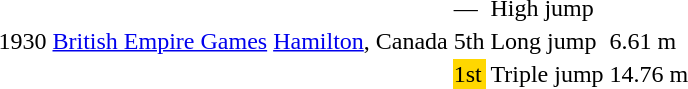<table>
<tr>
<td rowspan=3>1930</td>
<td rowspan=3><a href='#'>British Empire Games</a></td>
<td rowspan=3><a href='#'>Hamilton</a>, Canada</td>
<td>—</td>
<td>High jump</td>
<td></td>
</tr>
<tr>
<td>5th</td>
<td>Long jump</td>
<td>6.61 m</td>
</tr>
<tr>
<td bgcolor=gold>1st</td>
<td>Triple jump</td>
<td>14.76 m </td>
</tr>
</table>
